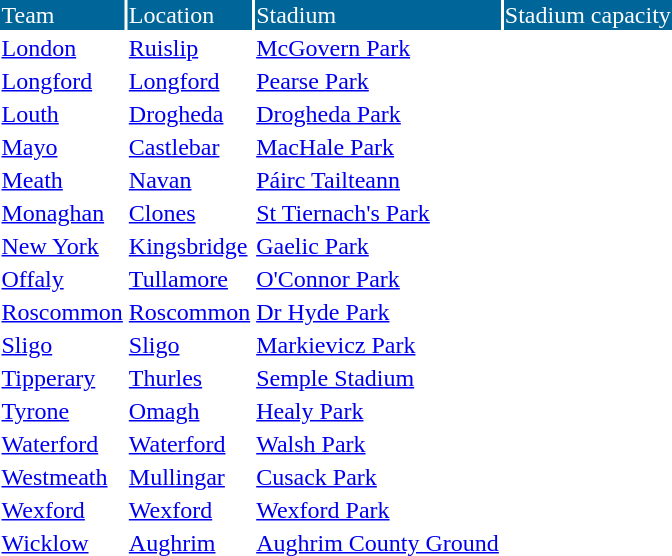<table cellpadding="1" 1px #aaa 90%;">
<tr style="background:#069; color:white;">
<td>Team</td>
<td>Location</td>
<td>Stadium</td>
<td>Stadium capacity</td>
</tr>
<tr>
<td><a href='#'>London</a></td>
<td><a href='#'>Ruislip</a></td>
<td><a href='#'>McGovern Park</a></td>
<td></td>
</tr>
<tr>
<td><a href='#'>Longford</a></td>
<td><a href='#'>Longford</a></td>
<td><a href='#'>Pearse Park</a></td>
<td></td>
</tr>
<tr>
<td><a href='#'>Louth</a></td>
<td><a href='#'>Drogheda</a></td>
<td><a href='#'>Drogheda Park</a></td>
<td></td>
</tr>
<tr>
<td><a href='#'>Mayo</a></td>
<td><a href='#'>Castlebar</a></td>
<td><a href='#'>MacHale Park</a></td>
<td></td>
</tr>
<tr>
<td><a href='#'>Meath</a></td>
<td><a href='#'>Navan</a></td>
<td><a href='#'>Páirc Tailteann</a></td>
<td></td>
</tr>
<tr>
<td><a href='#'>Monaghan</a></td>
<td><a href='#'>Clones</a></td>
<td><a href='#'>St Tiernach's Park</a></td>
<td></td>
</tr>
<tr>
<td><a href='#'>New York</a></td>
<td><a href='#'>Kingsbridge</a></td>
<td><a href='#'>Gaelic Park</a></td>
<td></td>
</tr>
<tr>
<td><a href='#'>Offaly</a></td>
<td><a href='#'>Tullamore</a></td>
<td><a href='#'>O'Connor Park</a></td>
<td></td>
</tr>
<tr>
<td><a href='#'>Roscommon</a></td>
<td><a href='#'>Roscommon</a></td>
<td><a href='#'>Dr Hyde Park</a></td>
<td></td>
</tr>
<tr>
<td><a href='#'>Sligo</a></td>
<td><a href='#'>Sligo</a></td>
<td><a href='#'>Markievicz Park</a></td>
<td></td>
</tr>
<tr>
<td><a href='#'>Tipperary</a></td>
<td><a href='#'>Thurles</a></td>
<td><a href='#'>Semple Stadium</a></td>
<td></td>
</tr>
<tr>
<td><a href='#'>Tyrone</a></td>
<td><a href='#'>Omagh</a></td>
<td><a href='#'>Healy Park</a></td>
<td></td>
</tr>
<tr>
<td><a href='#'>Waterford</a></td>
<td><a href='#'>Waterford</a></td>
<td><a href='#'>Walsh Park</a></td>
<td></td>
</tr>
<tr>
<td><a href='#'>Westmeath</a></td>
<td><a href='#'>Mullingar</a></td>
<td><a href='#'>Cusack Park</a></td>
<td></td>
</tr>
<tr>
<td><a href='#'>Wexford</a></td>
<td><a href='#'>Wexford</a></td>
<td><a href='#'>Wexford Park</a></td>
<td></td>
</tr>
<tr>
<td><a href='#'>Wicklow</a></td>
<td><a href='#'>Aughrim</a></td>
<td><a href='#'>Aughrim County Ground</a></td>
<td></td>
</tr>
</table>
